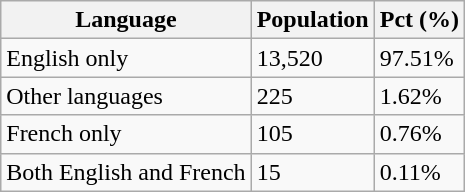<table class="wikitable">
<tr>
<th>Language</th>
<th>Population</th>
<th>Pct (%)</th>
</tr>
<tr>
<td>English only</td>
<td>13,520</td>
<td>97.51%</td>
</tr>
<tr>
<td>Other languages</td>
<td>225</td>
<td>1.62%</td>
</tr>
<tr>
<td>French only</td>
<td>105</td>
<td>0.76%</td>
</tr>
<tr>
<td>Both English and French</td>
<td>15</td>
<td>0.11%</td>
</tr>
</table>
